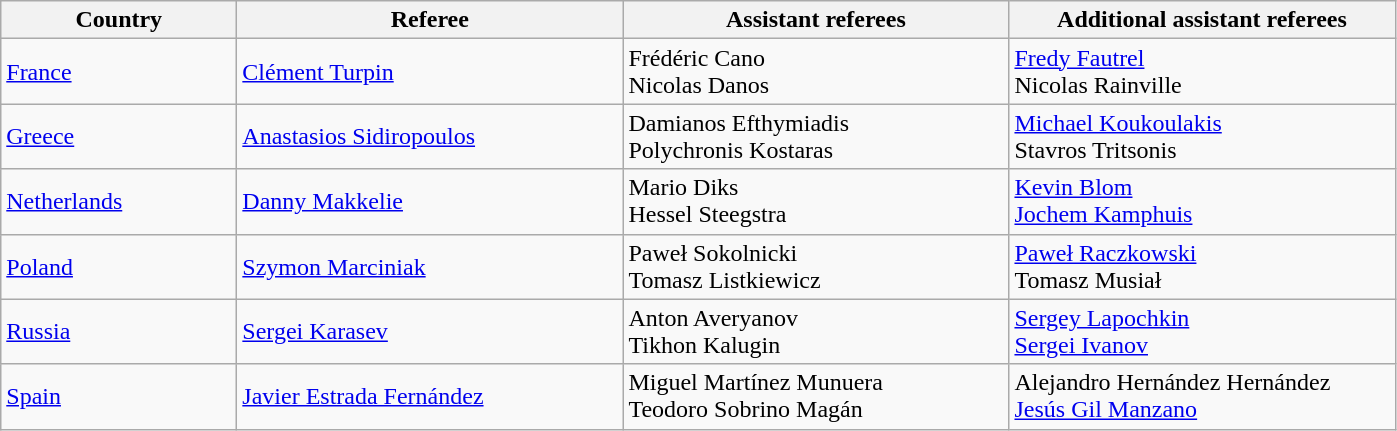<table class="wikitable">
<tr>
<th width=150>Country</th>
<th width=250>Referee</th>
<th width=250>Assistant referees</th>
<th width=250>Additional assistant referees</th>
</tr>
<tr>
<td> <a href='#'>France</a></td>
<td><a href='#'>Clément Turpin</a></td>
<td>Frédéric Cano<br>Nicolas Danos</td>
<td><a href='#'>Fredy Fautrel</a><br>Nicolas Rainville</td>
</tr>
<tr>
<td> <a href='#'>Greece</a></td>
<td><a href='#'>Anastasios Sidiropoulos</a></td>
<td>Damianos Efthymiadis<br>Polychronis Kostaras</td>
<td><a href='#'>Michael Koukoulakis</a><br>Stavros Tritsonis</td>
</tr>
<tr>
<td> <a href='#'>Netherlands</a></td>
<td><a href='#'>Danny Makkelie</a></td>
<td>Mario Diks<br>Hessel Steegstra</td>
<td><a href='#'>Kevin Blom</a><br><a href='#'>Jochem Kamphuis</a></td>
</tr>
<tr>
<td> <a href='#'>Poland</a></td>
<td><a href='#'>Szymon Marciniak</a></td>
<td>Paweł Sokolnicki<br>Tomasz Listkiewicz</td>
<td><a href='#'>Paweł Raczkowski</a><br>Tomasz Musiał</td>
</tr>
<tr>
<td> <a href='#'>Russia</a></td>
<td><a href='#'>Sergei Karasev</a></td>
<td>Anton Averyanov<br>Tikhon Kalugin</td>
<td><a href='#'>Sergey Lapochkin</a><br><a href='#'>Sergei Ivanov</a></td>
</tr>
<tr>
<td> <a href='#'>Spain</a></td>
<td><a href='#'>Javier Estrada Fernández</a></td>
<td>Miguel Martínez Munuera<br>Teodoro Sobrino Magán</td>
<td>Alejandro Hernández Hernández<br><a href='#'>Jesús Gil Manzano</a></td>
</tr>
</table>
